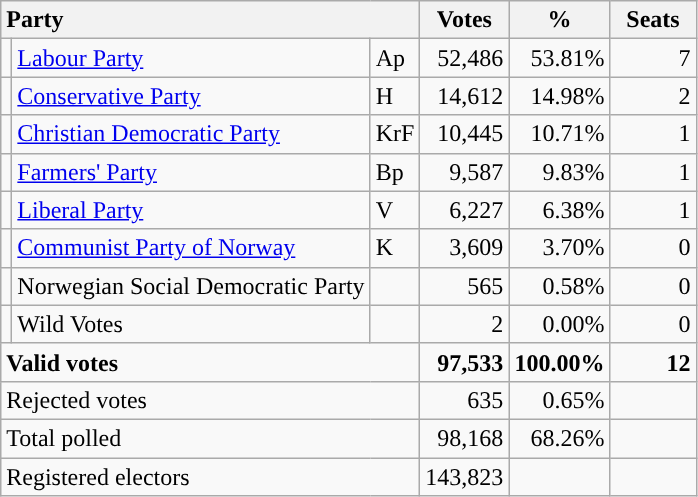<table class="wikitable" border="1" style="text-align:right;">
<tr>
<th style="text-align:left;" colspan=3>Party</th>
<th align=center width="50">Votes</th>
<th align=center width="50">%</th>
<th align=center width="50">Seats</th>
</tr>
<tr>
<td style="color:inherit;background:"></td>
<td align=left><a href='#'>Labour Party</a></td>
<td align=left>Ap</td>
<td>52,486</td>
<td>53.81%</td>
<td>7</td>
</tr>
<tr>
<td style="color:inherit;background:"></td>
<td align=left><a href='#'>Conservative Party</a></td>
<td align=left>H</td>
<td>14,612</td>
<td>14.98%</td>
<td>2</td>
</tr>
<tr>
<td style="color:inherit;background:"></td>
<td align=left><a href='#'>Christian Democratic Party</a></td>
<td align=left>KrF</td>
<td>10,445</td>
<td>10.71%</td>
<td>1</td>
</tr>
<tr>
<td style="color:inherit;background:"></td>
<td align=left><a href='#'>Farmers' Party</a></td>
<td align=left>Bp</td>
<td>9,587</td>
<td>9.83%</td>
<td>1</td>
</tr>
<tr>
<td style="color:inherit;background:"></td>
<td align=left><a href='#'>Liberal Party</a></td>
<td align=left>V</td>
<td>6,227</td>
<td>6.38%</td>
<td>1</td>
</tr>
<tr>
<td style="color:inherit;background:"></td>
<td align=left><a href='#'>Communist Party of Norway</a></td>
<td align=left>K</td>
<td>3,609</td>
<td>3.70%</td>
<td>0</td>
</tr>
<tr>
<td></td>
<td align=left>Norwegian Social Democratic Party</td>
<td align=left></td>
<td>565</td>
<td>0.58%</td>
<td>0</td>
</tr>
<tr>
<td></td>
<td align=left>Wild Votes</td>
<td align=left></td>
<td>2</td>
<td>0.00%</td>
<td>0</td>
</tr>
<tr style="font-weight:bold">
<td align=left colspan=3>Valid votes</td>
<td>97,533</td>
<td>100.00%</td>
<td>12</td>
</tr>
<tr>
<td align=left colspan=3>Rejected votes</td>
<td>635</td>
<td>0.65%</td>
<td></td>
</tr>
<tr>
<td align=left colspan=3>Total polled</td>
<td>98,168</td>
<td>68.26%</td>
<td></td>
</tr>
<tr>
<td align=left colspan=3>Registered electors</td>
<td>143,823</td>
<td></td>
<td></td>
</tr>
</table>
